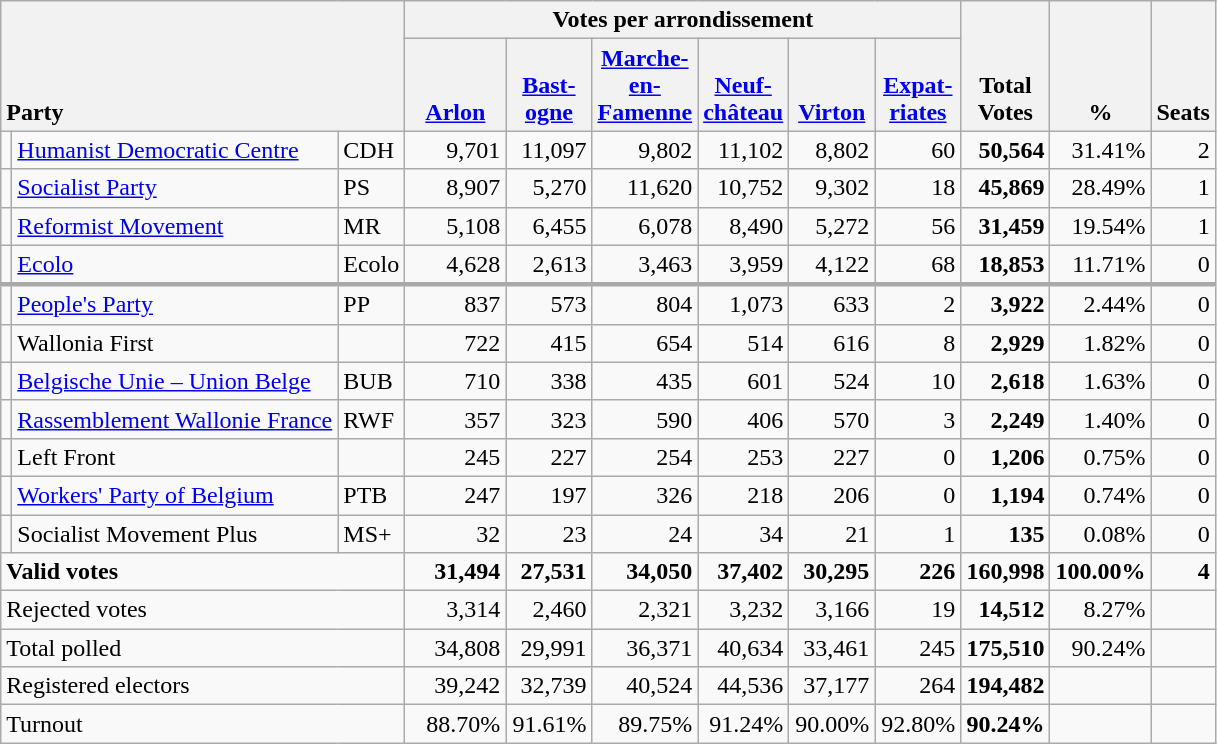<table class="wikitable" border="1" style="text-align:right;">
<tr>
<th style="text-align:left;" valign=bottom rowspan=2 colspan=3>Party</th>
<th colspan=6>Votes per arrondissement</th>
<th align=center valign=bottom rowspan=2 width="50">Total Votes</th>
<th align=center valign=bottom rowspan=2 width="50">%</th>
<th align=center valign=bottom rowspan=2>Seats</th>
</tr>
<tr>
<th align=center valign=bottom width="60"><a href='#'>Arlon</a></th>
<th align=center valign=bottom width="50"><a href='#'>Bast- ogne</a></th>
<th align=center valign=bottom width="50"><a href='#'>Marche- en- Famenne</a></th>
<th align=center valign=bottom width="50"><a href='#'>Neuf- château</a></th>
<th align=center valign=bottom width="50"><a href='#'>Virton</a></th>
<th align=center valign=bottom width="50"><a href='#'>Expat- riates</a></th>
</tr>
<tr>
<td></td>
<td align=left style="white-space: nowrap;"><a href='#'>Humanist Democratic Centre</a></td>
<td align=left>CDH</td>
<td>9,701</td>
<td>11,097</td>
<td>9,802</td>
<td>11,102</td>
<td>8,802</td>
<td>60</td>
<td><strong>50,564</strong></td>
<td>31.41%</td>
<td>2</td>
</tr>
<tr>
<td></td>
<td align=left><a href='#'>Socialist Party</a></td>
<td align=left>PS</td>
<td>8,907</td>
<td>5,270</td>
<td>11,620</td>
<td>10,752</td>
<td>9,302</td>
<td>18</td>
<td><strong>45,869</strong></td>
<td>28.49%</td>
<td>1</td>
</tr>
<tr>
<td></td>
<td align=left><a href='#'>Reformist Movement</a></td>
<td align=left>MR</td>
<td>5,108</td>
<td>6,455</td>
<td>6,078</td>
<td>8,490</td>
<td>5,272</td>
<td>56</td>
<td><strong>31,459</strong></td>
<td>19.54%</td>
<td>1</td>
</tr>
<tr>
<td></td>
<td align=left><a href='#'>Ecolo</a></td>
<td align=left>Ecolo</td>
<td>4,628</td>
<td>2,613</td>
<td>3,463</td>
<td>3,959</td>
<td>4,122</td>
<td>68</td>
<td><strong>18,853</strong></td>
<td>11.71%</td>
<td>0</td>
</tr>
<tr style="border-top:3px solid darkgray;">
<td></td>
<td align=left><a href='#'>People's Party</a></td>
<td align=left>PP</td>
<td>837</td>
<td>573</td>
<td>804</td>
<td>1,073</td>
<td>633</td>
<td>2</td>
<td><strong>3,922</strong></td>
<td>2.44%</td>
<td>0</td>
</tr>
<tr>
<td></td>
<td align=left>Wallonia First</td>
<td align=left></td>
<td>722</td>
<td>415</td>
<td>654</td>
<td>514</td>
<td>616</td>
<td>8</td>
<td><strong>2,929</strong></td>
<td>1.82%</td>
<td>0</td>
</tr>
<tr>
<td></td>
<td align=left><a href='#'>Belgische Unie – Union Belge</a></td>
<td align=left>BUB</td>
<td>710</td>
<td>338</td>
<td>435</td>
<td>601</td>
<td>524</td>
<td>10</td>
<td><strong>2,618</strong></td>
<td>1.63%</td>
<td>0</td>
</tr>
<tr>
<td></td>
<td align=left><a href='#'>Rassemblement Wallonie France</a></td>
<td align=left>RWF</td>
<td>357</td>
<td>323</td>
<td>590</td>
<td>406</td>
<td>570</td>
<td>3</td>
<td><strong>2,249</strong></td>
<td>1.40%</td>
<td>0</td>
</tr>
<tr>
<td></td>
<td align=left>Left Front</td>
<td align=left></td>
<td>245</td>
<td>227</td>
<td>254</td>
<td>253</td>
<td>227</td>
<td>0</td>
<td><strong>1,206</strong></td>
<td>0.75%</td>
<td>0</td>
</tr>
<tr>
<td></td>
<td align=left><a href='#'>Workers' Party of Belgium</a></td>
<td align=left>PTB</td>
<td>247</td>
<td>197</td>
<td>326</td>
<td>218</td>
<td>206</td>
<td>0</td>
<td><strong>1,194</strong></td>
<td>0.74%</td>
<td>0</td>
</tr>
<tr>
<td></td>
<td align=left>Socialist Movement Plus</td>
<td align=left>MS+</td>
<td>32</td>
<td>23</td>
<td>24</td>
<td>34</td>
<td>21</td>
<td>1</td>
<td><strong>135</strong></td>
<td>0.08%</td>
<td>0</td>
</tr>
<tr style="font-weight:bold">
<td align=left colspan=3>Valid votes</td>
<td>31,494</td>
<td>27,531</td>
<td>34,050</td>
<td>37,402</td>
<td>30,295</td>
<td>226</td>
<td>160,998</td>
<td>100.00%</td>
<td>4</td>
</tr>
<tr>
<td align=left colspan=3>Rejected votes</td>
<td>3,314</td>
<td>2,460</td>
<td>2,321</td>
<td>3,232</td>
<td>3,166</td>
<td>19</td>
<td><strong>14,512</strong></td>
<td>8.27%</td>
<td></td>
</tr>
<tr>
<td align=left colspan=3>Total polled</td>
<td>34,808</td>
<td>29,991</td>
<td>36,371</td>
<td>40,634</td>
<td>33,461</td>
<td>245</td>
<td><strong>175,510</strong></td>
<td>90.24%</td>
<td></td>
</tr>
<tr>
<td align=left colspan=3>Registered electors</td>
<td>39,242</td>
<td>32,739</td>
<td>40,524</td>
<td>44,536</td>
<td>37,177</td>
<td>264</td>
<td><strong>194,482</strong></td>
<td></td>
<td></td>
</tr>
<tr>
<td align=left colspan=3>Turnout</td>
<td>88.70%</td>
<td>91.61%</td>
<td>89.75%</td>
<td>91.24%</td>
<td>90.00%</td>
<td>92.80%</td>
<td><strong>90.24%</strong></td>
<td></td>
<td></td>
</tr>
</table>
